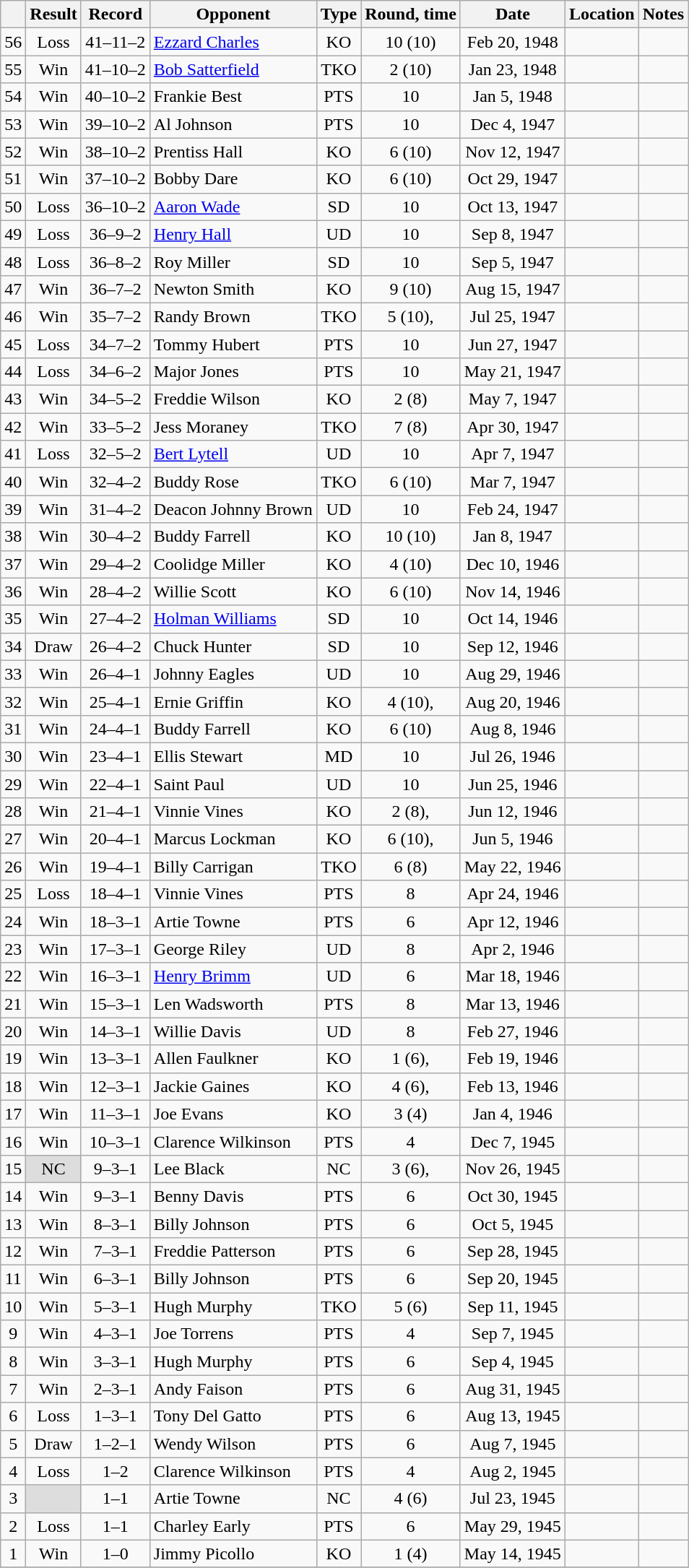<table class="wikitable" style="text-align:center">
<tr>
<th></th>
<th>Result</th>
<th>Record</th>
<th>Opponent</th>
<th>Type</th>
<th>Round, time</th>
<th>Date</th>
<th>Location</th>
<th>Notes</th>
</tr>
<tr>
<td>56</td>
<td>Loss</td>
<td>41–11–2 </td>
<td align=left><a href='#'>Ezzard Charles</a></td>
<td>KO</td>
<td>10 (10)</td>
<td>Feb 20, 1948</td>
<td style="text-align:left;"></td>
<td style="text-align:left;"></td>
</tr>
<tr>
<td>55</td>
<td>Win</td>
<td>41–10–2 </td>
<td align=left><a href='#'>Bob Satterfield</a></td>
<td>TKO</td>
<td>2 (10)</td>
<td>Jan 23, 1948</td>
<td style="text-align:left;"></td>
<td></td>
</tr>
<tr>
<td>54</td>
<td>Win</td>
<td>40–10–2 </td>
<td align=left>Frankie Best</td>
<td>PTS</td>
<td>10</td>
<td>Jan 5, 1948</td>
<td style="text-align:left;"></td>
<td></td>
</tr>
<tr>
<td>53</td>
<td>Win</td>
<td>39–10–2 </td>
<td align=left>Al Johnson</td>
<td>PTS</td>
<td>10</td>
<td>Dec 4, 1947</td>
<td style="text-align:left;"></td>
<td></td>
</tr>
<tr>
<td>52</td>
<td>Win</td>
<td>38–10–2 </td>
<td align=left>Prentiss Hall</td>
<td>KO</td>
<td>6 (10)</td>
<td>Nov 12, 1947</td>
<td style="text-align:left;"></td>
<td></td>
</tr>
<tr>
<td>51</td>
<td>Win</td>
<td>37–10–2 </td>
<td align=left>Bobby Dare</td>
<td>KO</td>
<td>6 (10)</td>
<td>Oct 29, 1947</td>
<td style="text-align:left;"></td>
<td></td>
</tr>
<tr>
<td>50</td>
<td>Loss</td>
<td>36–10–2 </td>
<td align=left><a href='#'>Aaron Wade</a></td>
<td>SD</td>
<td>10</td>
<td>Oct 13, 1947</td>
<td style="text-align:left;"></td>
<td></td>
</tr>
<tr>
<td>49</td>
<td>Loss</td>
<td>36–9–2 </td>
<td align=left><a href='#'>Henry Hall</a></td>
<td>UD</td>
<td>10</td>
<td>Sep 8, 1947</td>
<td style="text-align:left;"></td>
<td></td>
</tr>
<tr>
<td>48</td>
<td>Loss</td>
<td>36–8–2 </td>
<td align=left>Roy Miller</td>
<td>SD</td>
<td>10</td>
<td>Sep 5, 1947</td>
<td style="text-align:left;"></td>
<td></td>
</tr>
<tr>
<td>47</td>
<td>Win</td>
<td>36–7–2 </td>
<td align=left>Newton Smith</td>
<td>KO</td>
<td>9 (10)</td>
<td>Aug 15, 1947</td>
<td style="text-align:left;"></td>
<td style="text-align:left;"></td>
</tr>
<tr>
<td>46</td>
<td>Win</td>
<td>35–7–2 </td>
<td align=left>Randy Brown</td>
<td>TKO</td>
<td>5 (10), </td>
<td>Jul 25, 1947</td>
<td style="text-align:left;"></td>
<td></td>
</tr>
<tr>
<td>45</td>
<td>Loss</td>
<td>34–7–2 </td>
<td align=left>Tommy Hubert</td>
<td>PTS</td>
<td>10</td>
<td>Jun 27, 1947</td>
<td style="text-align:left;"></td>
<td></td>
</tr>
<tr>
<td>44</td>
<td>Loss</td>
<td>34–6–2 </td>
<td align=left>Major Jones</td>
<td>PTS</td>
<td>10</td>
<td>May 21, 1947</td>
<td style="text-align:left;"></td>
<td></td>
</tr>
<tr>
<td>43</td>
<td>Win</td>
<td>34–5–2 </td>
<td align=left>Freddie Wilson</td>
<td>KO</td>
<td>2 (8)</td>
<td>May 7, 1947</td>
<td style="text-align:left;"></td>
<td></td>
</tr>
<tr>
<td>42</td>
<td>Win</td>
<td>33–5–2 </td>
<td align=left>Jess Moraney</td>
<td>TKO</td>
<td>7 (8)</td>
<td>Apr 30, 1947</td>
<td style="text-align:left;"></td>
<td></td>
</tr>
<tr>
<td>41</td>
<td>Loss</td>
<td>32–5–2 </td>
<td align=left><a href='#'>Bert Lytell</a></td>
<td>UD</td>
<td>10</td>
<td>Apr 7, 1947</td>
<td style="text-align:left;"></td>
<td></td>
</tr>
<tr>
<td>40</td>
<td>Win</td>
<td>32–4–2 </td>
<td align=left>Buddy Rose</td>
<td>TKO</td>
<td>6 (10)</td>
<td>Mar 7, 1947</td>
<td style="text-align:left;"></td>
<td></td>
</tr>
<tr>
<td>39</td>
<td>Win</td>
<td>31–4–2 </td>
<td align=left>Deacon Johnny Brown</td>
<td>UD</td>
<td>10</td>
<td>Feb 24, 1947</td>
<td style="text-align:left;"></td>
<td></td>
</tr>
<tr>
<td>38</td>
<td>Win</td>
<td>30–4–2 </td>
<td align=left>Buddy Farrell</td>
<td>KO</td>
<td>10 (10)</td>
<td>Jan 8, 1947</td>
<td style="text-align:left;"></td>
<td></td>
</tr>
<tr>
<td>37</td>
<td>Win</td>
<td>29–4–2 </td>
<td align=left>Coolidge Miller</td>
<td>KO</td>
<td>4 (10)</td>
<td>Dec 10, 1946</td>
<td style="text-align:left;"></td>
<td></td>
</tr>
<tr>
<td>36</td>
<td>Win</td>
<td>28–4–2 </td>
<td align=left>Willie Scott</td>
<td>KO</td>
<td>6 (10)</td>
<td>Nov 14, 1946</td>
<td style="text-align:left;"></td>
<td></td>
</tr>
<tr>
<td>35</td>
<td>Win</td>
<td>27–4–2 </td>
<td align=left><a href='#'>Holman Williams</a></td>
<td>SD</td>
<td>10</td>
<td>Oct 14, 1946</td>
<td style="text-align:left;"></td>
<td></td>
</tr>
<tr>
<td>34</td>
<td>Draw</td>
<td>26–4–2 </td>
<td align=left>Chuck Hunter</td>
<td>SD</td>
<td>10</td>
<td>Sep 12, 1946</td>
<td style="text-align:left;"></td>
<td></td>
</tr>
<tr>
<td>33</td>
<td>Win</td>
<td>26–4–1 </td>
<td align=left>Johnny Eagles</td>
<td>UD</td>
<td>10</td>
<td>Aug 29, 1946</td>
<td style="text-align:left;"></td>
<td></td>
</tr>
<tr>
<td>32</td>
<td>Win</td>
<td>25–4–1 </td>
<td align=left>Ernie Griffin</td>
<td>KO</td>
<td>4 (10), </td>
<td>Aug 20, 1946</td>
<td style="text-align:left;"></td>
<td></td>
</tr>
<tr>
<td>31</td>
<td>Win</td>
<td>24–4–1 </td>
<td align=left>Buddy Farrell</td>
<td>KO</td>
<td>6 (10)</td>
<td>Aug 8, 1946</td>
<td style="text-align:left;"></td>
<td></td>
</tr>
<tr>
<td>30</td>
<td>Win</td>
<td>23–4–1 </td>
<td align=left>Ellis Stewart</td>
<td>MD</td>
<td>10</td>
<td>Jul 26, 1946</td>
<td style="text-align:left;"></td>
<td></td>
</tr>
<tr>
<td>29</td>
<td>Win</td>
<td>22–4–1 </td>
<td align=left>Saint Paul</td>
<td>UD</td>
<td>10</td>
<td>Jun 25, 1946</td>
<td style="text-align:left;"></td>
<td></td>
</tr>
<tr>
<td>28</td>
<td>Win</td>
<td>21–4–1 </td>
<td align=left>Vinnie Vines</td>
<td>KO</td>
<td>2 (8), </td>
<td>Jun 12, 1946</td>
<td style="text-align:left;"></td>
<td></td>
</tr>
<tr>
<td>27</td>
<td>Win</td>
<td>20–4–1 </td>
<td align=left>Marcus Lockman</td>
<td>KO</td>
<td>6 (10), </td>
<td>Jun 5, 1946</td>
<td style="text-align:left;"></td>
<td></td>
</tr>
<tr>
<td>26</td>
<td>Win</td>
<td>19–4–1 </td>
<td align=left>Billy Carrigan</td>
<td>TKO</td>
<td>6 (8)</td>
<td>May 22, 1946</td>
<td style="text-align:left;"></td>
<td></td>
</tr>
<tr>
<td>25</td>
<td>Loss</td>
<td>18–4–1 </td>
<td align=left>Vinnie Vines</td>
<td>PTS</td>
<td>8</td>
<td>Apr 24, 1946</td>
<td style="text-align:left;"></td>
<td></td>
</tr>
<tr>
<td>24</td>
<td>Win</td>
<td>18–3–1 </td>
<td align=left>Artie Towne</td>
<td>PTS</td>
<td>6</td>
<td>Apr 12, 1946</td>
<td style="text-align:left;"></td>
<td></td>
</tr>
<tr>
<td>23</td>
<td>Win</td>
<td>17–3–1 </td>
<td align=left>George Riley</td>
<td>UD</td>
<td>8</td>
<td>Apr 2, 1946</td>
<td style="text-align:left;"></td>
<td></td>
</tr>
<tr>
<td>22</td>
<td>Win</td>
<td>16–3–1 </td>
<td align=left><a href='#'>Henry Brimm</a></td>
<td>UD</td>
<td>6</td>
<td>Mar 18, 1946</td>
<td style="text-align:left;"></td>
<td></td>
</tr>
<tr>
<td>21</td>
<td>Win</td>
<td>15–3–1 </td>
<td align=left>Len Wadsworth</td>
<td>PTS</td>
<td>8</td>
<td>Mar 13, 1946</td>
<td style="text-align:left;"></td>
<td></td>
</tr>
<tr>
<td>20</td>
<td>Win</td>
<td>14–3–1 </td>
<td align=left>Willie Davis</td>
<td>UD</td>
<td>8</td>
<td>Feb 27, 1946</td>
<td style="text-align:left;"></td>
<td></td>
</tr>
<tr>
<td>19</td>
<td>Win</td>
<td>13–3–1 </td>
<td align=left>Allen Faulkner</td>
<td>KO</td>
<td>1 (6), </td>
<td>Feb 19, 1946</td>
<td style="text-align:left;"></td>
<td></td>
</tr>
<tr>
<td>18</td>
<td>Win</td>
<td>12–3–1 </td>
<td align=left>Jackie Gaines</td>
<td>KO</td>
<td>4 (6), </td>
<td>Feb 13, 1946</td>
<td style="text-align:left;"></td>
<td></td>
</tr>
<tr>
<td>17</td>
<td>Win</td>
<td>11–3–1 </td>
<td align=left>Joe Evans</td>
<td>KO</td>
<td>3 (4)</td>
<td>Jan 4, 1946</td>
<td style="text-align:left;"></td>
<td></td>
</tr>
<tr>
<td>16</td>
<td>Win</td>
<td>10–3–1 </td>
<td align=left>Clarence Wilkinson</td>
<td>PTS</td>
<td>4</td>
<td>Dec 7, 1945</td>
<td style="text-align:left;"></td>
<td></td>
</tr>
<tr>
<td>15</td>
<td style="background:#DDD">NC</td>
<td>9–3–1 </td>
<td align=left>Lee Black</td>
<td>NC</td>
<td>3 (6), </td>
<td>Nov 26, 1945</td>
<td style="text-align:left;"></td>
<td style="text-align:left;"></td>
</tr>
<tr>
<td>14</td>
<td>Win</td>
<td>9–3–1 </td>
<td align=left>Benny Davis</td>
<td>PTS</td>
<td>6</td>
<td>Oct 30, 1945</td>
<td style="text-align:left;"></td>
<td></td>
</tr>
<tr>
<td>13</td>
<td>Win</td>
<td>8–3–1 </td>
<td align=left>Billy Johnson</td>
<td>PTS</td>
<td>6</td>
<td>Oct 5, 1945</td>
<td style="text-align:left;"></td>
<td></td>
</tr>
<tr>
<td>12</td>
<td>Win</td>
<td>7–3–1 </td>
<td align=left>Freddie Patterson</td>
<td>PTS</td>
<td>6</td>
<td>Sep 28, 1945</td>
<td style="text-align:left;"></td>
<td></td>
</tr>
<tr>
<td>11</td>
<td>Win</td>
<td>6–3–1 </td>
<td align=left>Billy Johnson</td>
<td>PTS</td>
<td>6</td>
<td>Sep 20, 1945</td>
<td style="text-align:left;"></td>
<td></td>
</tr>
<tr>
<td>10</td>
<td>Win</td>
<td>5–3–1 </td>
<td align=left>Hugh Murphy</td>
<td>TKO</td>
<td>5 (6)</td>
<td>Sep 11, 1945</td>
<td style="text-align:left;"></td>
<td style="text-align:left;"></td>
</tr>
<tr>
<td>9</td>
<td>Win</td>
<td>4–3–1 </td>
<td align=left>Joe Torrens</td>
<td>PTS</td>
<td>4</td>
<td>Sep 7, 1945</td>
<td style="text-align:left;"></td>
<td></td>
</tr>
<tr>
<td>8</td>
<td>Win</td>
<td>3–3–1 </td>
<td align=left>Hugh Murphy</td>
<td>PTS</td>
<td>6</td>
<td>Sep 4, 1945</td>
<td style="text-align:left;"></td>
<td></td>
</tr>
<tr>
<td>7</td>
<td>Win</td>
<td>2–3–1 </td>
<td align=left>Andy Faison</td>
<td>PTS</td>
<td>6</td>
<td>Aug 31, 1945</td>
<td style="text-align:left;"></td>
<td></td>
</tr>
<tr>
<td>6</td>
<td>Loss</td>
<td>1–3–1 </td>
<td align=left>Tony Del Gatto</td>
<td>PTS</td>
<td>6</td>
<td>Aug 13, 1945</td>
<td style="text-align:left;"></td>
<td></td>
</tr>
<tr>
<td>5</td>
<td>Draw</td>
<td>1–2–1 </td>
<td align=left>Wendy Wilson</td>
<td>PTS</td>
<td>6</td>
<td>Aug 7, 1945</td>
<td style="text-align:left;"></td>
<td></td>
</tr>
<tr>
<td>4</td>
<td>Loss</td>
<td>1–2 </td>
<td align=left>Clarence Wilkinson</td>
<td>PTS</td>
<td>4</td>
<td>Aug 2, 1945</td>
<td style="text-align:left;"></td>
<td></td>
</tr>
<tr>
<td>3</td>
<td style="background:#DDD"></td>
<td>1–1 </td>
<td align=left>Artie Towne</td>
<td>NC</td>
<td>4 (6)</td>
<td>Jul 23, 1945</td>
<td style="text-align:left;"></td>
<td style="text-align:left;"></td>
</tr>
<tr>
<td>2</td>
<td>Loss</td>
<td>1–1</td>
<td align=left>Charley Early</td>
<td>PTS</td>
<td>6</td>
<td>May 29, 1945</td>
<td style="text-align:left;"></td>
<td></td>
</tr>
<tr>
<td>1</td>
<td>Win</td>
<td>1–0</td>
<td align=left>Jimmy Picollo</td>
<td>KO</td>
<td>1 (4)</td>
<td>May 14, 1945</td>
<td style="text-align:left;"></td>
<td></td>
</tr>
<tr>
</tr>
</table>
